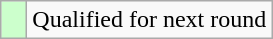<table class="wikitable">
<tr>
<td style="width:10px; background:#cfc"></td>
<td>Qualified for next round</td>
</tr>
</table>
